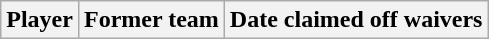<table class="wikitable">
<tr>
<th>Player</th>
<th>Former team</th>
<th>Date claimed off waivers</th>
</tr>
</table>
